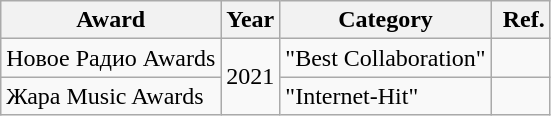<table class="wikitable">
<tr>
<th>Award</th>
<th>Year</th>
<th>Category</th>
<th class="unsortable"> Ref.</th>
</tr>
<tr>
<td>Новое Радио Awards</td>
<td rowspan="2">2021</td>
<td>"Best Collaboration"</td>
<td align="center"></td>
</tr>
<tr>
<td>Жара Music Awards</td>
<td>"Internet-Hit"</td>
<td align="center"></td>
</tr>
</table>
